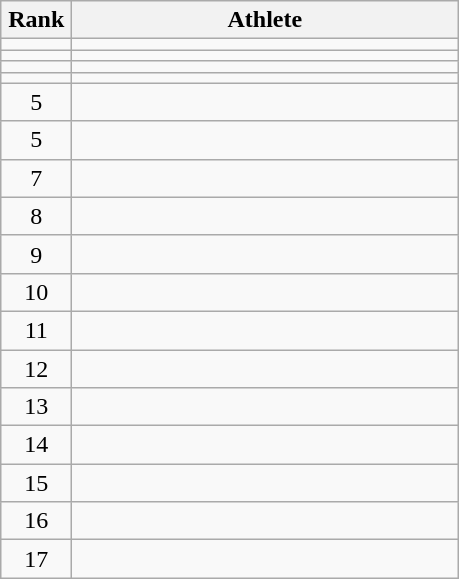<table class="wikitable" style="text-align: center;">
<tr>
<th width=40>Rank</th>
<th width=250>Athlete</th>
</tr>
<tr>
<td></td>
<td align="left"></td>
</tr>
<tr>
<td></td>
<td align="left"></td>
</tr>
<tr>
<td></td>
<td align="left"></td>
</tr>
<tr>
<td></td>
<td align="left"></td>
</tr>
<tr>
<td>5</td>
<td align="left"></td>
</tr>
<tr>
<td>5</td>
<td align="left"></td>
</tr>
<tr>
<td>7</td>
<td align="left"></td>
</tr>
<tr>
<td>8</td>
<td align="left"></td>
</tr>
<tr>
<td>9</td>
<td align="left"></td>
</tr>
<tr>
<td>10</td>
<td align="left"></td>
</tr>
<tr>
<td>11</td>
<td align="left"></td>
</tr>
<tr>
<td>12</td>
<td align="left"></td>
</tr>
<tr>
<td>13</td>
<td align="left"></td>
</tr>
<tr>
<td>14</td>
<td align="left"></td>
</tr>
<tr>
<td>15</td>
<td align="left"></td>
</tr>
<tr>
<td>16</td>
<td align="left"></td>
</tr>
<tr>
<td>17</td>
<td align="left"></td>
</tr>
</table>
